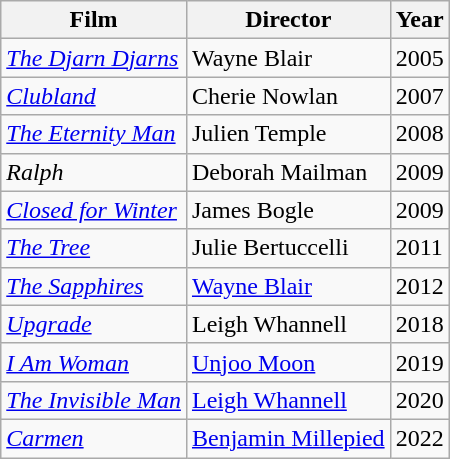<table class="wikitable sortable">
<tr>
<th>Film</th>
<th>Director</th>
<th>Year</th>
</tr>
<tr>
<td><em><a href='#'>The Djarn Djarns</a></em></td>
<td>Wayne Blair</td>
<td>2005</td>
</tr>
<tr>
<td><em><a href='#'>Clubland</a></em></td>
<td>Cherie Nowlan</td>
<td>2007</td>
</tr>
<tr>
<td><em><a href='#'>The Eternity Man</a></em></td>
<td>Julien Temple</td>
<td>2008</td>
</tr>
<tr>
<td><em>Ralph</em></td>
<td>Deborah Mailman</td>
<td>2009</td>
</tr>
<tr>
<td><em><a href='#'>Closed for Winter</a></em></td>
<td>James Bogle</td>
<td>2009</td>
</tr>
<tr>
<td><em><a href='#'>The Tree</a></em></td>
<td>Julie Bertuccelli</td>
<td>2011</td>
</tr>
<tr>
<td><em><a href='#'>The Sapphires</a></em></td>
<td><a href='#'>Wayne Blair</a></td>
<td>2012</td>
</tr>
<tr>
<td><em><a href='#'>Upgrade</a></em></td>
<td>Leigh Whannell</td>
<td>2018</td>
</tr>
<tr>
<td><em><a href='#'>I Am Woman</a></em></td>
<td><a href='#'>Unjoo Moon</a></td>
<td>2019</td>
</tr>
<tr>
<td><em><a href='#'>The Invisible Man</a></em></td>
<td><a href='#'>Leigh Whannell</a></td>
<td>2020</td>
</tr>
<tr>
<td><em><a href='#'>Carmen</a></em></td>
<td><a href='#'>Benjamin Millepied</a></td>
<td>2022</td>
</tr>
</table>
